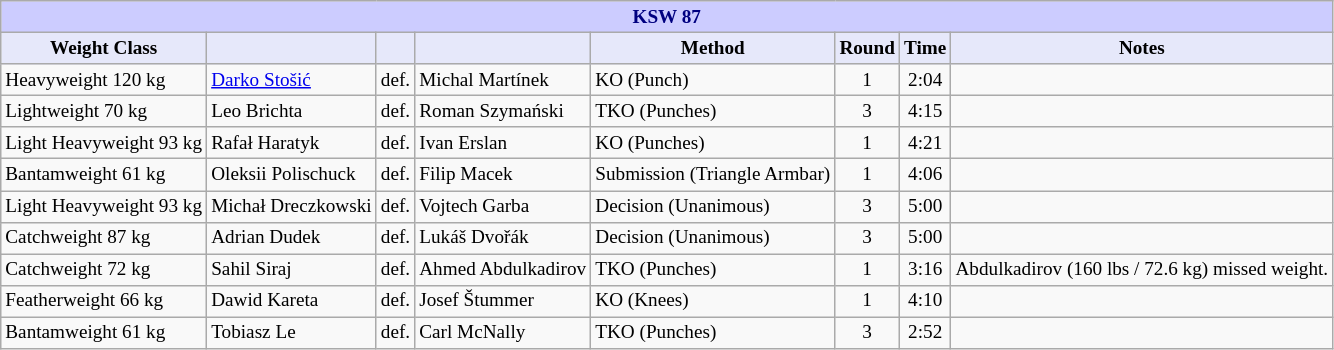<table class="wikitable" style="font-size: 80%;">
<tr>
<th colspan="8" style="background-color: #ccf; color: #000080; text-align: center;"><strong>KSW 87</strong></th>
</tr>
<tr>
<th colspan="1" style="background-color: #E6E8FA; color: #000000; text-align: center;">Weight Class</th>
<th colspan="1" style="background-color: #E6E8FA; color: #000000; text-align: center;"></th>
<th colspan="1" style="background-color: #E6E8FA; color: #000000; text-align: center;"></th>
<th colspan="1" style="background-color: #E6E8FA; color: #000000; text-align: center;"></th>
<th colspan="1" style="background-color: #E6E8FA; color: #000000; text-align: center;">Method</th>
<th colspan="1" style="background-color: #E6E8FA; color: #000000; text-align: center;">Round</th>
<th colspan="1" style="background-color: #E6E8FA; color: #000000; text-align: center;">Time</th>
<th colspan="1" style="background-color: #E6E8FA; color: #000000; text-align: center;">Notes</th>
</tr>
<tr>
<td>Heavyweight 120 kg</td>
<td> <a href='#'>Darko Stošić</a></td>
<td align=center>def.</td>
<td> Michal Martínek</td>
<td>KO (Punch)</td>
<td align=center>1</td>
<td align=center>2:04</td>
<td></td>
</tr>
<tr>
<td>Lightweight 70 kg</td>
<td> Leo Brichta</td>
<td align=center>def.</td>
<td> Roman Szymański</td>
<td>TKO (Punches)</td>
<td align=center>3</td>
<td align=center>4:15</td>
<td></td>
</tr>
<tr>
<td>Light Heavyweight 93 kg</td>
<td> Rafał Haratyk</td>
<td align=center>def.</td>
<td> Ivan Erslan</td>
<td>KO (Punches)</td>
<td align=center>1</td>
<td align=center>4:21</td>
</tr>
<tr>
<td>Bantamweight 61 kg</td>
<td> Oleksii Polischuck</td>
<td align=center>def.</td>
<td> Filip Macek</td>
<td>Submission (Triangle Armbar)</td>
<td align=center>1</td>
<td align=center>4:06</td>
<td></td>
</tr>
<tr>
<td>Light Heavyweight 93 kg</td>
<td> Michał Dreczkowski</td>
<td align=center>def.</td>
<td> Vojtech Garba</td>
<td>Decision (Unanimous)</td>
<td align=center>3</td>
<td align=center>5:00</td>
<td></td>
</tr>
<tr>
<td>Catchweight 87 kg</td>
<td> Adrian Dudek</td>
<td align=center>def.</td>
<td> Lukáš Dvořák</td>
<td>Decision (Unanimous)</td>
<td align=center>3</td>
<td align=center>5:00</td>
<td></td>
</tr>
<tr>
<td>Catchweight 72 kg</td>
<td> Sahil Siraj</td>
<td align=center>def.</td>
<td> Ahmed Abdulkadirov</td>
<td>TKO (Punches)</td>
<td align=center>1</td>
<td align=center>3:16</td>
<td>Abdulkadirov (160 lbs / 72.6 kg) missed weight.</td>
</tr>
<tr>
<td>Featherweight 66 kg</td>
<td> Dawid Kareta</td>
<td align=center>def.</td>
<td> Josef Štummer</td>
<td>KO (Knees)</td>
<td align=center>1</td>
<td align=center>4:10</td>
<td></td>
</tr>
<tr>
<td>Bantamweight 61 kg</td>
<td> Tobiasz Le</td>
<td align=center>def.</td>
<td> Carl McNally</td>
<td>TKO (Punches)</td>
<td align=center>3</td>
<td align=center>2:52</td>
<td></td>
</tr>
</table>
